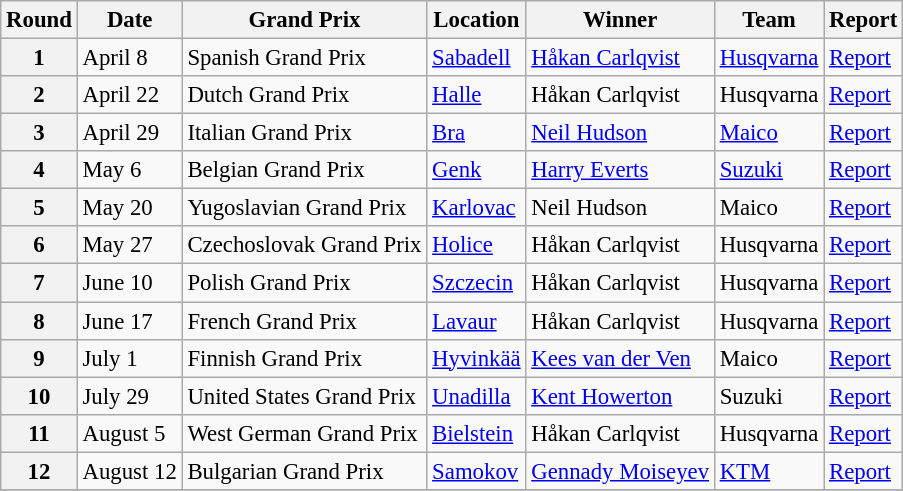<table class="wikitable" style="font-size: 95%;">
<tr>
<th align=center>Round</th>
<th align=center>Date</th>
<th align=center>Grand Prix</th>
<th align=center>Location</th>
<th align=center>Winner</th>
<th align=center>Team</th>
<th align=center>Report</th>
</tr>
<tr>
<th>1</th>
<td>April 8</td>
<td> Spanish Grand Prix</td>
<td><a href='#'>Sabadell</a></td>
<td> <a href='#'>Håkan Carlqvist</a></td>
<td><a href='#'>Husqvarna</a></td>
<td><a href='#'>Report</a></td>
</tr>
<tr>
<th>2</th>
<td>April 22</td>
<td> Dutch Grand Prix</td>
<td><a href='#'>Halle</a></td>
<td> Håkan Carlqvist</td>
<td>Husqvarna</td>
<td><a href='#'>Report</a></td>
</tr>
<tr>
<th>3</th>
<td>April 29</td>
<td> Italian Grand Prix</td>
<td><a href='#'>Bra</a></td>
<td> <a href='#'>Neil Hudson</a></td>
<td><a href='#'>Maico</a></td>
<td><a href='#'>Report</a></td>
</tr>
<tr>
<th>4</th>
<td>May 6</td>
<td> Belgian Grand Prix</td>
<td><a href='#'>Genk</a></td>
<td> <a href='#'>Harry Everts</a></td>
<td><a href='#'>Suzuki</a></td>
<td><a href='#'>Report</a></td>
</tr>
<tr>
<th>5</th>
<td>May 20</td>
<td> Yugoslavian Grand Prix</td>
<td><a href='#'>Karlovac</a></td>
<td> Neil Hudson</td>
<td>Maico</td>
<td><a href='#'>Report</a></td>
</tr>
<tr>
<th>6</th>
<td>May 27</td>
<td> Czechoslovak Grand Prix</td>
<td><a href='#'>Holice</a></td>
<td> Håkan Carlqvist</td>
<td>Husqvarna</td>
<td><a href='#'>Report</a></td>
</tr>
<tr>
<th>7</th>
<td>June 10</td>
<td> Polish Grand Prix</td>
<td><a href='#'>Szczecin</a></td>
<td> Håkan Carlqvist</td>
<td>Husqvarna</td>
<td><a href='#'>Report</a></td>
</tr>
<tr>
<th>8</th>
<td>June 17</td>
<td> French Grand Prix</td>
<td><a href='#'>Lavaur</a></td>
<td> Håkan Carlqvist</td>
<td>Husqvarna</td>
<td><a href='#'>Report</a></td>
</tr>
<tr>
<th>9</th>
<td>July 1</td>
<td> Finnish Grand Prix</td>
<td><a href='#'>Hyvinkää</a></td>
<td> <a href='#'>Kees van der Ven</a></td>
<td>Maico</td>
<td><a href='#'>Report</a></td>
</tr>
<tr>
<th>10</th>
<td>July 29</td>
<td> United States Grand Prix</td>
<td><a href='#'>Unadilla</a></td>
<td> <a href='#'>Kent Howerton</a></td>
<td>Suzuki</td>
<td><a href='#'>Report</a></td>
</tr>
<tr>
<th>11</th>
<td>August 5</td>
<td> West German Grand Prix</td>
<td><a href='#'>Bielstein</a></td>
<td> Håkan Carlqvist</td>
<td>Husqvarna</td>
<td><a href='#'>Report</a></td>
</tr>
<tr>
<th>12</th>
<td>August 12</td>
<td> Bulgarian Grand Prix</td>
<td><a href='#'>Samokov</a></td>
<td> <a href='#'>Gennady Moiseyev</a></td>
<td><a href='#'>KTM</a></td>
<td><a href='#'>Report</a></td>
</tr>
<tr>
</tr>
</table>
